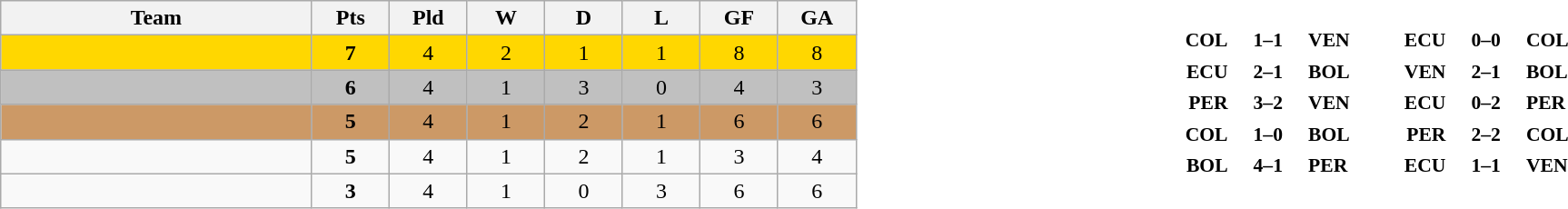<table cellpadding="0" cellspacing="0" width="100%">
<tr>
<td width="60%"><br><table class="wikitable" style="text-align: center;">
<tr>
<th width="20%">Team</th>
<th width="5%">Pts</th>
<th width="5%">Pld</th>
<th width="5%">W</th>
<th width="5%">D</th>
<th width="5%">L</th>
<th width="5%">GF</th>
<th width="5%">GA</th>
</tr>
<tr bgcolor="gold">
<td align="left"></td>
<td><strong>7</strong></td>
<td>4</td>
<td>2</td>
<td>1</td>
<td>1</td>
<td>8</td>
<td>8</td>
</tr>
<tr bgcolor="silver">
<td align="left"></td>
<td><strong>6</strong></td>
<td>4</td>
<td>1</td>
<td>3</td>
<td>0</td>
<td>4</td>
<td>3</td>
</tr>
<tr bgcolor="CC9966">
<td align="left"></td>
<td><strong>5</strong></td>
<td>4</td>
<td>1</td>
<td>2</td>
<td>1</td>
<td>6</td>
<td>6</td>
</tr>
<tr>
<td align="left"></td>
<td><strong>5</strong></td>
<td>4</td>
<td>1</td>
<td>2</td>
<td>1</td>
<td>3</td>
<td>4</td>
</tr>
<tr>
<td align="left"></td>
<td><strong>3</strong></td>
<td>4</td>
<td>1</td>
<td>0</td>
<td>3</td>
<td>6</td>
<td>6</td>
</tr>
</table>
</td>
<td width="40%"><br><table cellpadding="2" style="font-size:90%; margin: 0 auto;">
<tr>
<td width="20%" align="right"><strong>COL</strong></td>
<td align="center"><strong>1–1</strong></td>
<td><strong>VEN</strong></td>
<td width="10%" align="right"><strong>ECU</strong></td>
<td align="center"><strong>0–0</strong></td>
<td><strong>COL</strong></td>
</tr>
<tr>
<td width="20%" align="right"><strong>ECU</strong></td>
<td align="center"><strong>2–1</strong></td>
<td><strong>BOL</strong></td>
<td width="10%" align="right"><strong>VEN</strong></td>
<td align="center"><strong>2–1</strong></td>
<td><strong>BOL</strong></td>
</tr>
<tr>
<td width="20%" align="right"><strong>PER</strong></td>
<td align="center"><strong>3–2</strong></td>
<td><strong>VEN</strong></td>
<td width="10%" align="right"><strong>ECU</strong></td>
<td align="center"><strong>0–2</strong></td>
<td><strong>PER</strong></td>
</tr>
<tr>
<td width="20%" align="right"><strong>COL</strong></td>
<td align="center"><strong>1–0</strong></td>
<td><strong>BOL</strong></td>
<td width="10%" align="right"><strong>PER</strong></td>
<td align="center"><strong>2–2</strong></td>
<td><strong>COL</strong></td>
</tr>
<tr>
<td width="20%" align="right"><strong>BOL</strong></td>
<td align="center"><strong>4–1</strong></td>
<td><strong>PER</strong></td>
<td width="10%" align="right"><strong>ECU</strong></td>
<td align="center"><strong>1–1</strong></td>
<td><strong>VEN</strong></td>
</tr>
<tr>
</tr>
</table>
</td>
</tr>
</table>
